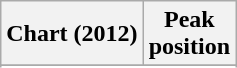<table class="wikitable">
<tr>
<th>Chart (2012)</th>
<th>Peak<br>position</th>
</tr>
<tr>
</tr>
<tr>
</tr>
<tr>
</tr>
<tr>
</tr>
</table>
